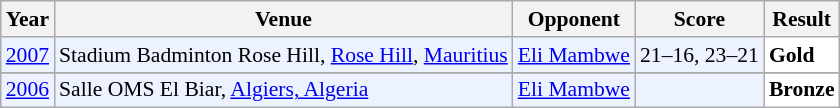<table class="sortable wikitable" style="font-size: 90%;">
<tr>
<th>Year</th>
<th>Venue</th>
<th>Opponent</th>
<th>Score</th>
<th>Result</th>
</tr>
<tr style="background:#ECF2FF">
<td align="center"><a href='#'>2007</a></td>
<td align="left">Stadium Badminton Rose Hill, <a href='#'>Rose Hill</a>, <a href='#'>Mauritius</a></td>
<td align="left"> <a href='#'>Eli Mambwe</a></td>
<td align="left">21–16, 23–21</td>
<td style="text-align:left; background:white"> <strong>Gold</strong></td>
</tr>
<tr>
</tr>
<tr style="background:#ECF2FF">
<td align="center"><a href='#'>2006</a></td>
<td align="left">Salle OMS El Biar, <a href='#'>Algiers, Algeria</a></td>
<td align="left"> <a href='#'>Eli Mambwe</a></td>
<td align="left"></td>
<td style="text-align:left; background:white"> <strong>Bronze</strong></td>
</tr>
</table>
